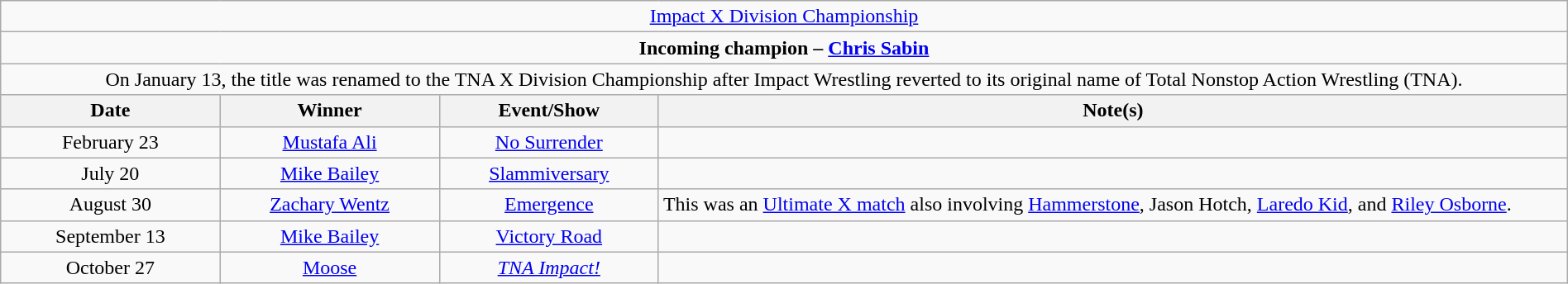<table class="wikitable" style="text-align:center; width:100%;">
<tr>
<td colspan="4" style="text-align: center;"><a href='#'>Impact X Division Championship</a></td>
</tr>
<tr>
<td colspan="4" style="text-align: center;"><strong>Incoming champion – <a href='#'>Chris Sabin</a></strong></td>
</tr>
<tr>
<td colspan="4" style="text-align: center;">On January 13, the title was renamed to the TNA X Division Championship after Impact Wrestling reverted to its original name of Total Nonstop Action Wrestling (TNA).</td>
</tr>
<tr>
<th width=14%>Date</th>
<th width=14%>Winner</th>
<th width=14%>Event/Show</th>
<th width=58%>Note(s)</th>
</tr>
<tr>
<td>February 23</td>
<td><a href='#'>Mustafa Ali</a></td>
<td><a href='#'>No Surrender</a></td>
<td></td>
</tr>
<tr>
<td>July 20</td>
<td><a href='#'>Mike Bailey</a></td>
<td><a href='#'>Slammiversary</a></td>
<td></td>
</tr>
<tr>
<td>August 30</td>
<td><a href='#'>Zachary Wentz</a></td>
<td><a href='#'>Emergence</a></td>
<td align=left>This was an <a href='#'>Ultimate X match</a> also involving <a href='#'>Hammerstone</a>, Jason Hotch, <a href='#'>Laredo Kid</a>, and <a href='#'>Riley Osborne</a>.</td>
</tr>
<tr>
<td>September 13</td>
<td><a href='#'>Mike Bailey</a></td>
<td><a href='#'>Victory Road</a></td>
<td></td>
</tr>
<tr>
<td>October 27<br></td>
<td><a href='#'>Moose</a></td>
<td><em><a href='#'>TNA Impact!</a></em></td>
<td></td>
</tr>
</table>
